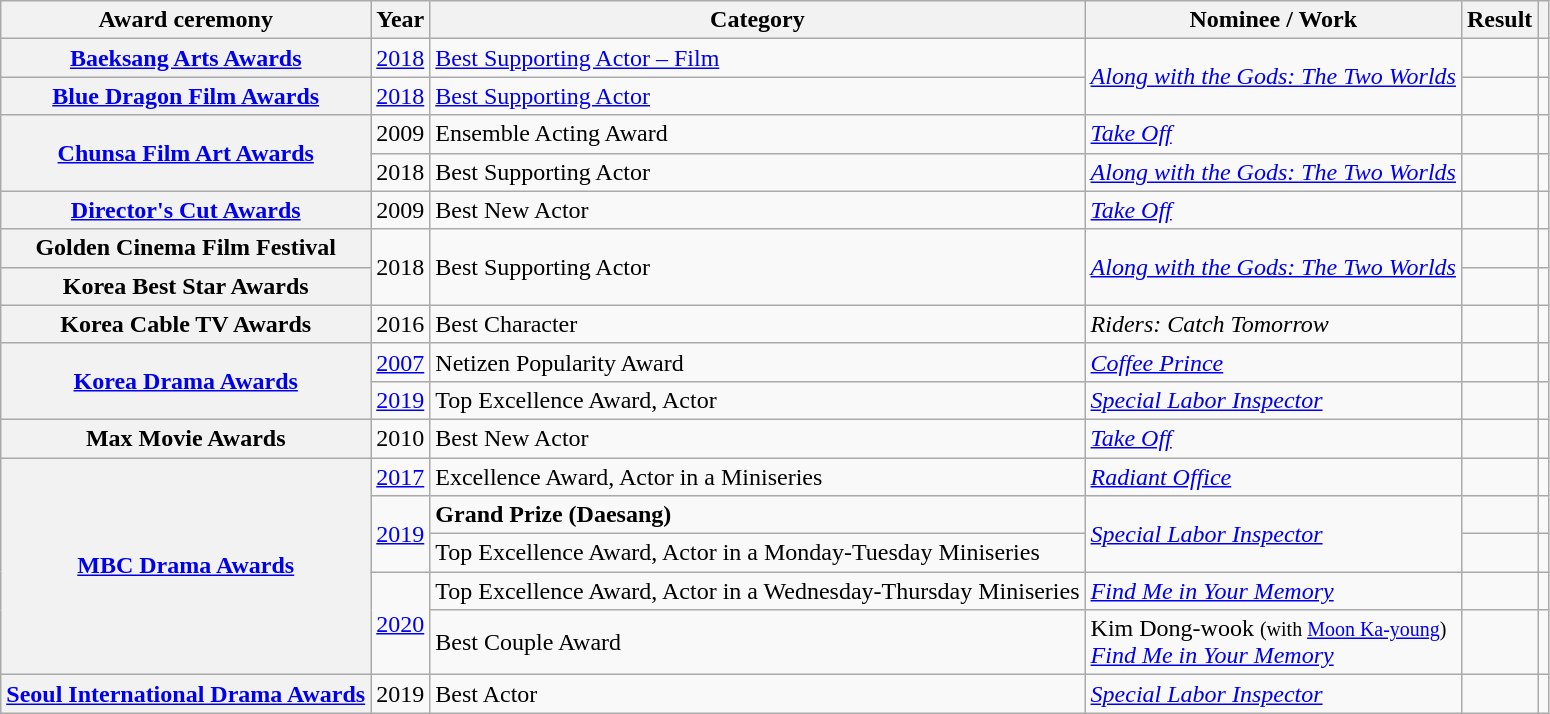<table class="wikitable plainrowheaders sortable">
<tr>
<th scope="col">Award ceremony</th>
<th scope="col">Year</th>
<th scope="col">Category</th>
<th scope="col">Nominee / Work</th>
<th scope="col">Result</th>
<th scope="col" class="unsortable"></th>
</tr>
<tr>
<th scope="row"><a href='#'>Baeksang Arts Awards</a></th>
<td style="text-align:center"><a href='#'>2018</a></td>
<td><a href='#'>Best Supporting Actor – Film</a></td>
<td rowspan=2><em><a href='#'>Along with the Gods: The Two Worlds</a></em></td>
<td></td>
<td style="text-align:center"></td>
</tr>
<tr>
<th scope="row"><a href='#'>Blue Dragon Film Awards</a></th>
<td style="text-align:center"><a href='#'>2018</a></td>
<td><a href='#'>Best Supporting Actor</a></td>
<td></td>
<td></td>
</tr>
<tr>
<th scope="row" rowspan="2"><a href='#'>Chunsa Film Art Awards</a></th>
<td style="text-align:center">2009</td>
<td>Ensemble Acting Award</td>
<td rowspan="1"><em><a href='#'>Take Off</a></em></td>
<td></td>
<td style="text-align:center"></td>
</tr>
<tr>
<td style="text-align:center">2018</td>
<td rowspan="1">Best Supporting Actor</td>
<td rowspan=1><em><a href='#'>Along with the Gods: The Two Worlds</a></em></td>
<td></td>
<td style="text-align:center"></td>
</tr>
<tr>
<th scope="row"><a href='#'>Director's Cut Awards</a></th>
<td style="text-align:center">2009</td>
<td rowspan=1>Best New Actor</td>
<td rowspan="1"><em><a href='#'>Take Off</a></em></td>
<td></td>
<td style="text-align:center"></td>
</tr>
<tr>
<th scope="row">Golden Cinema Film Festival</th>
<td style="text-align:center" rowspan="2">2018</td>
<td rowspan="2">Best Supporting Actor</td>
<td rowspan=2><em><a href='#'>Along with the Gods: The Two Worlds</a></em></td>
<td></td>
<td style="text-align:center"></td>
</tr>
<tr>
<th scope="row">Korea Best Star Awards</th>
<td></td>
<td style="text-align:center"></td>
</tr>
<tr>
<th scope="row">Korea Cable TV Awards</th>
<td style="text-align:center">2016</td>
<td>Best Character</td>
<td><em>Riders: Catch Tomorrow</em></td>
<td></td>
<td style="text-align:center"></td>
</tr>
<tr>
<th scope="row" rowspan="2"><a href='#'>Korea Drama Awards</a></th>
<td style="text-align:center"><a href='#'>2007</a></td>
<td>Netizen Popularity Award</td>
<td><em><a href='#'>Coffee Prince</a></em></td>
<td></td>
<td style="text-align:center"></td>
</tr>
<tr>
<td style="text-align:center"><a href='#'>2019</a></td>
<td>Top Excellence Award, Actor</td>
<td><em><a href='#'>Special Labor Inspector</a></em></td>
<td></td>
<td style="text-align:center"></td>
</tr>
<tr>
<th scope="row">Max Movie Awards</th>
<td style="text-align:center">2010</td>
<td rowspan="1">Best New Actor</td>
<td rowspan="1"><em><a href='#'>Take Off</a></em></td>
<td></td>
<td style="text-align:center"></td>
</tr>
<tr>
<th rowspan="5" scope="row"><a href='#'>MBC Drama Awards</a></th>
<td style="text-align:center"><a href='#'>2017</a></td>
<td>Excellence Award, Actor in a Miniseries</td>
<td><em><a href='#'>Radiant Office</a></em></td>
<td></td>
<td style="text-align:center"></td>
</tr>
<tr>
<td rowspan="2" style="text-align:center"><a href='#'>2019</a></td>
<td><strong>Grand Prize (Daesang)</strong></td>
<td rowspan="2"><em><a href='#'>Special Labor Inspector</a></em></td>
<td></td>
<td style="text-align:center"></td>
</tr>
<tr>
<td>Top Excellence Award, Actor in a Monday-Tuesday Miniseries</td>
<td></td>
<td style="text-align:center"></td>
</tr>
<tr>
<td rowspan="2" style="text-align:center"><a href='#'>2020</a></td>
<td>Top Excellence Award, Actor in a Wednesday-Thursday Miniseries</td>
<td rowspan="1"><em><a href='#'>Find Me in Your Memory</a></em></td>
<td></td>
<td></td>
</tr>
<tr>
<td>Best Couple Award</td>
<td>Kim Dong-wook <small>(with <a href='#'>Moon Ka-young</a>)</small><br><em><a href='#'>Find Me in Your Memory</a></em></td>
<td></td>
<td style="text-align:center"></td>
</tr>
<tr>
<th scope="row"><a href='#'>Seoul International Drama Awards</a></th>
<td style="text-align:center">2019</td>
<td>Best Actor</td>
<td rowspan="1"><em><a href='#'>Special Labor Inspector</a></em></td>
<td></td>
<td style="text-align:center"></td>
</tr>
</table>
